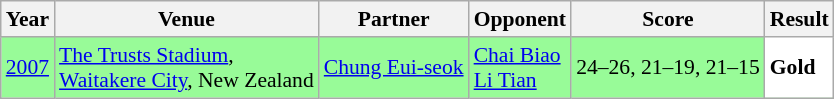<table class="sortable wikitable" style="font-size: 90%;">
<tr>
<th>Year</th>
<th>Venue</th>
<th>Partner</th>
<th>Opponent</th>
<th>Score</th>
<th>Result</th>
</tr>
<tr style="background:#98FB98">
<td align="center"><a href='#'>2007</a></td>
<td align="left"><a href='#'>The Trusts Stadium</a>,<br><a href='#'>Waitakere City</a>, New Zealand</td>
<td align="left"> <a href='#'>Chung Eui-seok</a></td>
<td align="left"> <a href='#'>Chai Biao</a> <br>  <a href='#'>Li Tian</a></td>
<td align="left">24–26, 21–19, 21–15</td>
<td style="text-align:left; background:white"> <strong>Gold</strong></td>
</tr>
</table>
